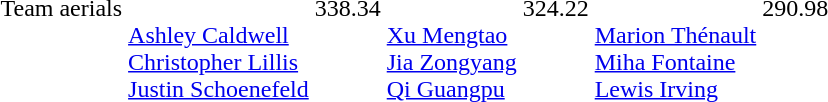<table>
<tr style="vertical-align: top;">
<td>Team aerials<br></td>
<td><br><a href='#'>Ashley Caldwell</a><br><a href='#'>Christopher Lillis</a><br><a href='#'>Justin Schoenefeld</a></td>
<td>338.34</td>
<td><br><a href='#'>Xu Mengtao</a><br><a href='#'>Jia Zongyang</a><br><a href='#'>Qi Guangpu</a></td>
<td>324.22</td>
<td><br><a href='#'>Marion Thénault</a><br><a href='#'>Miha Fontaine</a><br><a href='#'>Lewis Irving</a></td>
<td>290.98</td>
</tr>
</table>
